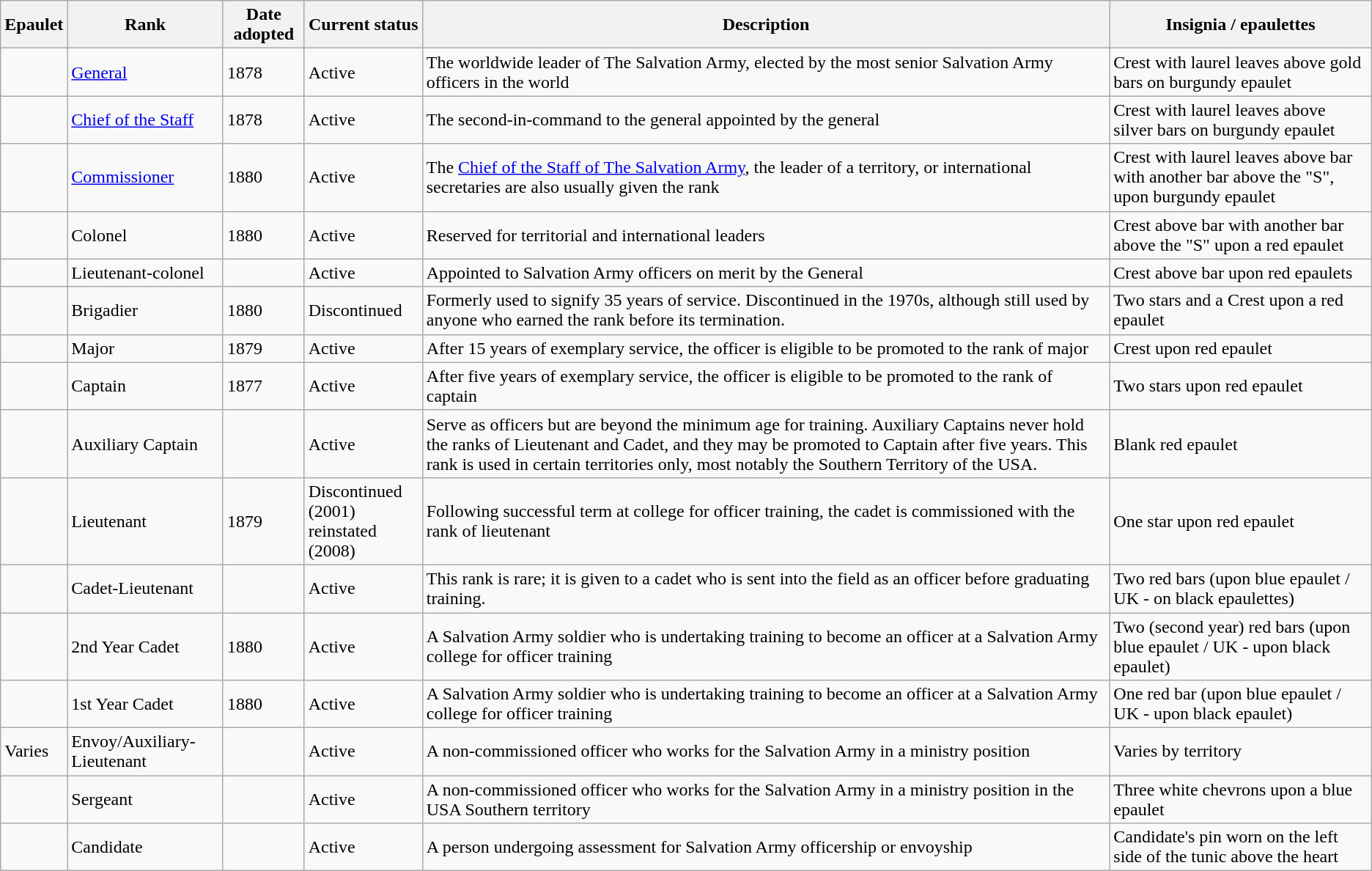<table class="wikitable" border="1">
<tr>
<th>Epaulet</th>
<th>Rank</th>
<th>Date adopted</th>
<th>Current status</th>
<th>Description</th>
<th>Insignia / epaulettes</th>
</tr>
<tr>
<td></td>
<td><a href='#'>General</a></td>
<td>1878</td>
<td>Active</td>
<td>The worldwide leader of The Salvation Army, elected by the most senior Salvation Army officers in the world</td>
<td>Crest with laurel leaves above gold bars on burgundy epaulet</td>
</tr>
<tr>
<td></td>
<td><a href='#'>Chief of the Staff</a></td>
<td>1878</td>
<td>Active</td>
<td>The second-in-command to the general appointed by the general</td>
<td>Crest with laurel leaves above silver bars on burgundy epaulet</td>
</tr>
<tr>
<td></td>
<td><a href='#'>Commissioner</a></td>
<td>1880</td>
<td>Active</td>
<td>The <a href='#'>Chief of the Staff of The Salvation Army</a>, the leader of a territory, or international secretaries are also usually given the rank</td>
<td>Crest with laurel leaves above bar with another bar above the "S", upon burgundy epaulet</td>
</tr>
<tr>
<td></td>
<td>Colonel</td>
<td>1880</td>
<td>Active</td>
<td>Reserved for territorial and international leaders</td>
<td>Crest above bar with another bar above the "S" upon a red epaulet</td>
</tr>
<tr>
<td></td>
<td>Lieutenant-colonel</td>
<td></td>
<td>Active</td>
<td>Appointed to Salvation Army officers on merit by the General</td>
<td>Crest above bar upon red epaulets</td>
</tr>
<tr>
<td></td>
<td>Brigadier</td>
<td>1880</td>
<td>Discontinued</td>
<td>Formerly used to signify 35 years of service. Discontinued in the 1970s, although still used by anyone who earned the rank before its termination.</td>
<td>Two stars and a Crest upon a red epaulet</td>
</tr>
<tr>
<td></td>
<td>Major</td>
<td>1879</td>
<td>Active</td>
<td>After 15 years of exemplary service, the officer is eligible to be promoted to the rank of major</td>
<td>Crest upon red epaulet</td>
</tr>
<tr>
<td></td>
<td>Captain</td>
<td>1877</td>
<td>Active</td>
<td>After five years of exemplary service, the officer is eligible to be promoted to the rank of captain</td>
<td>Two stars upon red epaulet</td>
</tr>
<tr>
<td></td>
<td>Auxiliary Captain</td>
<td></td>
<td>Active</td>
<td>Serve as officers but are beyond the minimum age for training. Auxiliary Captains never hold the ranks of Lieutenant and Cadet, and they may be promoted to Captain after five years. This rank is used in certain territories only, most notably the Southern Territory of the USA.</td>
<td>Blank red epaulet</td>
</tr>
<tr>
<td></td>
<td>Lieutenant</td>
<td>1879</td>
<td>Discontinued (2001) <br>reinstated (2008)</td>
<td>Following successful term at college for officer training, the cadet is commissioned with the rank of lieutenant</td>
<td>One star upon red epaulet</td>
</tr>
<tr>
<td></td>
<td>Cadet-Lieutenant</td>
<td></td>
<td>Active</td>
<td>This rank is rare; it is given to a cadet who is sent into the field as an officer before graduating training.</td>
<td>Two red bars (upon blue epaulet / UK - on black epaulettes)</td>
</tr>
<tr>
<td></td>
<td>2nd Year Cadet</td>
<td>1880</td>
<td>Active</td>
<td>A Salvation Army soldier who is undertaking training to become an officer at a Salvation Army college for officer training</td>
<td>Two (second year) red bars (upon blue epaulet / UK - upon black epaulet)</td>
</tr>
<tr>
<td></td>
<td>1st Year Cadet</td>
<td>1880</td>
<td>Active</td>
<td>A Salvation Army soldier who is undertaking training to become an officer at a Salvation Army college for officer training</td>
<td>One red bar (upon blue epaulet / UK - upon black epaulet)</td>
</tr>
<tr>
<td>Varies</td>
<td>Envoy/Auxiliary-Lieutenant</td>
<td></td>
<td>Active</td>
<td>A non-commissioned officer who works for the Salvation Army in a ministry position</td>
<td>Varies by territory</td>
</tr>
<tr>
<td></td>
<td>Sergeant</td>
<td></td>
<td>Active</td>
<td>A non-commissioned officer who works for the Salvation Army in a ministry position in the USA Southern territory</td>
<td>Three white chevrons upon a blue epaulet</td>
</tr>
<tr>
<td></td>
<td>Candidate</td>
<td></td>
<td>Active</td>
<td>A person undergoing assessment for Salvation Army officership or envoyship</td>
<td>Candidate's pin worn on the left side of the tunic above the heart</td>
</tr>
</table>
